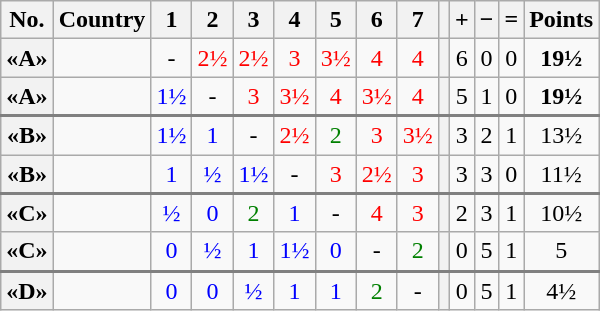<table class="wikitable" style="text-align:center">
<tr>
<th>No.</th>
<th>Country</th>
<th>1</th>
<th>2</th>
<th>3</th>
<th>4</th>
<th>5</th>
<th>6</th>
<th>7</th>
<th></th>
<th>+</th>
<th>−</th>
<th>=</th>
<th>Points</th>
</tr>
<tr>
<th>«A»</th>
<td style="text-align: left"></td>
<td>-</td>
<td style="color:red;">2½</td>
<td style="color:red;">2½</td>
<td style="color:red;">3</td>
<td style="color:red;">3½</td>
<td style="color:red;">4</td>
<td style="color:red;">4</td>
<th></th>
<td>6</td>
<td>0</td>
<td>0</td>
<td><strong>19½ </strong></td>
</tr>
<tr>
<th>«A»</th>
<td style="text-align: left"></td>
<td style="color:blue;">1½</td>
<td>-</td>
<td style="color:red;">3</td>
<td style="color:red;">3½</td>
<td style="color:red;">4</td>
<td style="color:red;">3½</td>
<td style="color:red;">4</td>
<th></th>
<td>5</td>
<td>1</td>
<td>0</td>
<td><strong>19½</strong></td>
</tr>
<tr style="border-top:2px solid grey;">
<th>«B»</th>
<td style="text-align: left"></td>
<td style="color:blue;">1½</td>
<td style="color:blue;">1</td>
<td>-</td>
<td style="color:red;">2½</td>
<td style="color:green;">2</td>
<td style="color:red;">3</td>
<td style="color:red;">3½</td>
<th></th>
<td>3</td>
<td>2</td>
<td>1</td>
<td>13½</td>
</tr>
<tr>
<th>«B»</th>
<td style="text-align: left"></td>
<td style="color:blue;">1</td>
<td style="color:blue;">½</td>
<td style="color:blue;">1½</td>
<td>-</td>
<td style="color:red;">3</td>
<td style="color:red;">2½</td>
<td style="color:red;">3</td>
<th></th>
<td>3</td>
<td>3</td>
<td>0</td>
<td>11½</td>
</tr>
<tr style="border-top:2px solid grey;">
<th>«C»</th>
<td style="text-align: left"></td>
<td style="color:blue;">½</td>
<td style="color:blue;">0</td>
<td style="color:green;">2</td>
<td style="color:blue;">1</td>
<td>-</td>
<td style="color:red;">4</td>
<td style="color:red;">3</td>
<th></th>
<td>2</td>
<td>3</td>
<td>1</td>
<td>10½</td>
</tr>
<tr>
<th>«C»</th>
<td style="text-align: left"></td>
<td style="color:blue;">0</td>
<td style="color:blue;">½</td>
<td style="color:blue;">1</td>
<td style="color:blue;">1½</td>
<td style="color:blue;">0</td>
<td>-</td>
<td style="color:green;">2</td>
<th></th>
<td>0</td>
<td>5</td>
<td>1</td>
<td>5</td>
</tr>
<tr style="border-top:2px solid grey;">
<th>«D»</th>
<td style="text-align: left"></td>
<td style="color:blue;">0</td>
<td style="color:blue;">0</td>
<td style="color:blue;">½</td>
<td style="color:blue;">1</td>
<td style="color:blue;">1</td>
<td style="color:green;">2</td>
<td>-</td>
<th></th>
<td>0</td>
<td>5</td>
<td>1</td>
<td>4½</td>
</tr>
</table>
